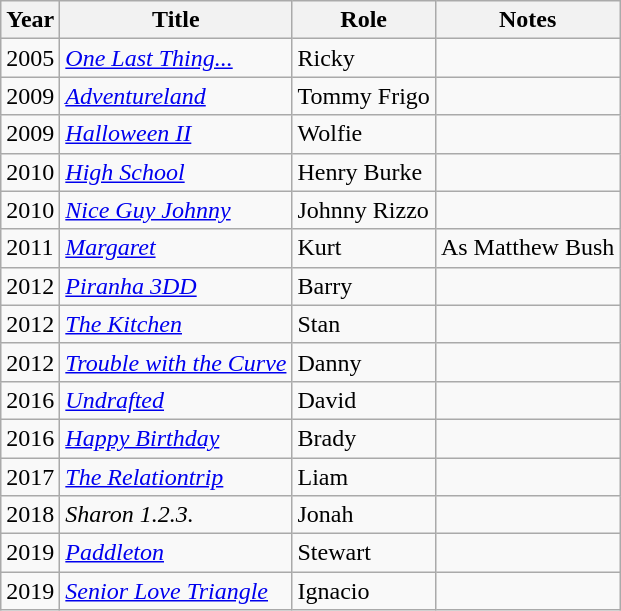<table class="wikitable sortable">
<tr>
<th>Year</th>
<th>Title</th>
<th>Role</th>
<th class="unsortable">Notes</th>
</tr>
<tr>
<td>2005</td>
<td><em><a href='#'>One Last Thing...</a></em></td>
<td>Ricky</td>
<td></td>
</tr>
<tr>
<td>2009</td>
<td><em><a href='#'>Adventureland</a></em></td>
<td>Tommy Frigo</td>
<td></td>
</tr>
<tr>
<td>2009</td>
<td><em><a href='#'>Halloween II</a></em></td>
<td>Wolfie</td>
<td></td>
</tr>
<tr>
<td>2010</td>
<td><em><a href='#'>High School</a></em></td>
<td>Henry Burke</td>
<td></td>
</tr>
<tr>
<td>2010</td>
<td><em><a href='#'>Nice Guy Johnny</a></em></td>
<td>Johnny Rizzo</td>
<td></td>
</tr>
<tr>
<td>2011</td>
<td><em><a href='#'>Margaret</a></em></td>
<td>Kurt</td>
<td>As Matthew Bush</td>
</tr>
<tr>
<td>2012</td>
<td><em><a href='#'>Piranha 3DD</a></em></td>
<td>Barry</td>
<td></td>
</tr>
<tr>
<td>2012</td>
<td><em><a href='#'>The Kitchen</a></em></td>
<td>Stan</td>
<td></td>
</tr>
<tr>
<td>2012</td>
<td><em><a href='#'>Trouble with the Curve</a></em></td>
<td>Danny</td>
<td></td>
</tr>
<tr>
<td>2016</td>
<td><em><a href='#'>Undrafted</a></em></td>
<td>David</td>
<td></td>
</tr>
<tr>
<td>2016</td>
<td><em><a href='#'>Happy Birthday</a></em></td>
<td>Brady</td>
<td></td>
</tr>
<tr>
<td>2017</td>
<td><em><a href='#'>The Relationtrip</a></em></td>
<td>Liam</td>
<td></td>
</tr>
<tr>
<td>2018</td>
<td><em>Sharon 1.2.3.</em></td>
<td>Jonah</td>
<td></td>
</tr>
<tr>
<td>2019</td>
<td><em><a href='#'>Paddleton</a></em></td>
<td>Stewart</td>
<td></td>
</tr>
<tr>
<td>2019</td>
<td><a href='#'><em>Senior Love Triangle</em></a></td>
<td>Ignacio</td>
<td></td>
</tr>
</table>
